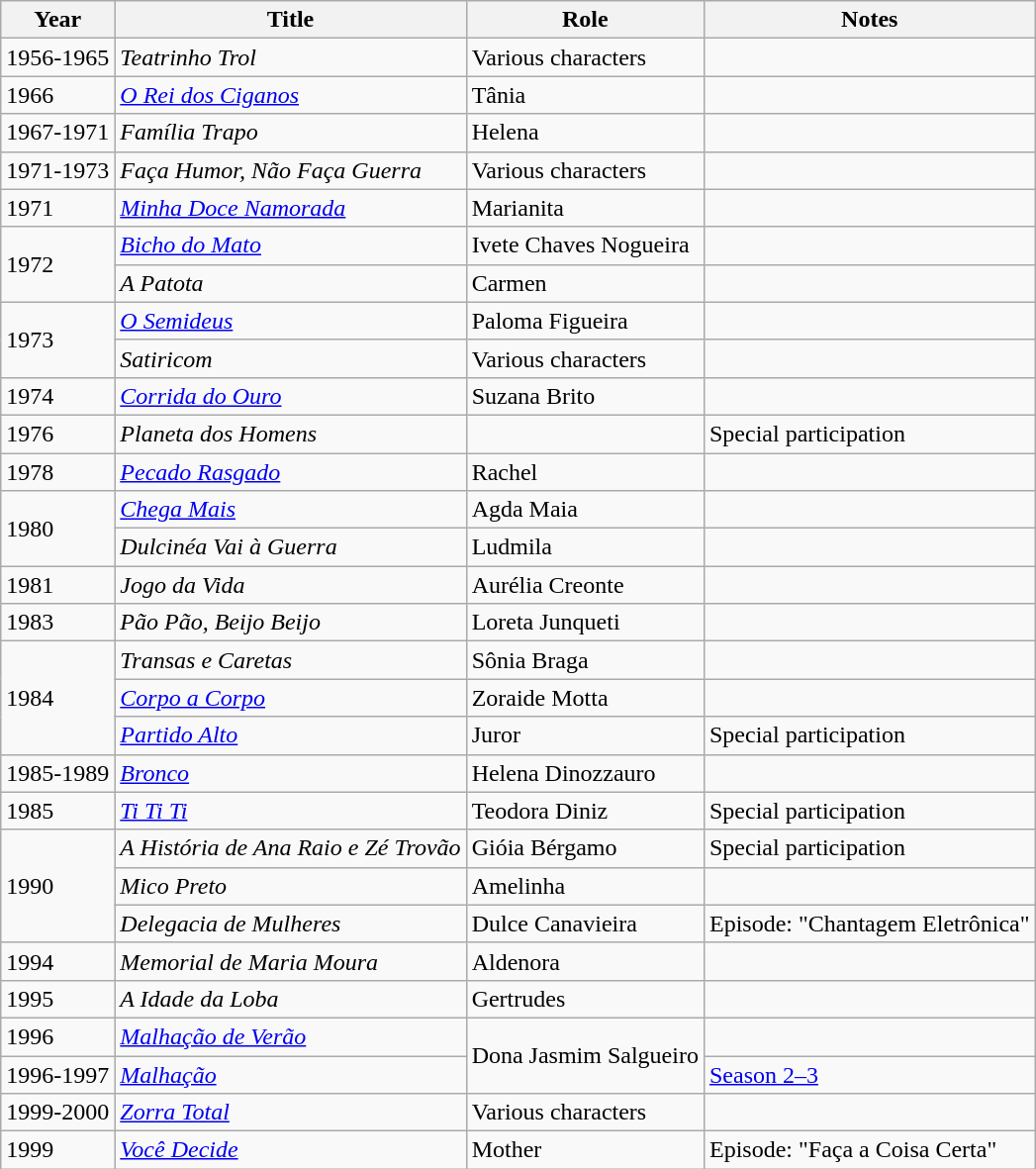<table class="wikitable">
<tr>
<th>Year</th>
<th>Title</th>
<th>Role</th>
<th>Notes</th>
</tr>
<tr>
<td>1956-1965</td>
<td><em> Teatrinho Trol </em></td>
<td>Various characters</td>
<td></td>
</tr>
<tr>
<td>1966</td>
<td><em> <a href='#'>O Rei dos Ciganos</a></em></td>
<td>Tânia</td>
<td></td>
</tr>
<tr>
<td>1967-1971</td>
<td><em>Família Trapo </em></td>
<td>Helena</td>
<td></td>
</tr>
<tr>
<td>1971-1973</td>
<td><em>Faça Humor, Não Faça Guerra</em></td>
<td>Various characters</td>
<td></td>
</tr>
<tr>
<td>1971</td>
<td><em> <a href='#'>Minha Doce Namorada</a></em></td>
<td>Marianita</td>
<td></td>
</tr>
<tr>
<td rowspan="2">1972</td>
<td><em> <a href='#'>Bicho do Mato</a></em></td>
<td>Ivete Chaves Nogueira</td>
<td></td>
</tr>
<tr>
<td><em>A Patota</em></td>
<td>Carmen</td>
<td></td>
</tr>
<tr>
<td rowspan="2">1973</td>
<td><em> <a href='#'>O Semideus</a> </em></td>
<td>Paloma Figueira</td>
<td></td>
</tr>
<tr>
<td><em>Satiricom</em></td>
<td>Various characters</td>
<td></td>
</tr>
<tr>
<td>1974</td>
<td><em> <a href='#'>Corrida do Ouro</a></em></td>
<td>Suzana Brito</td>
<td></td>
</tr>
<tr>
<td>1976</td>
<td><em> Planeta dos Homens</em></td>
<td></td>
<td>Special participation</td>
</tr>
<tr>
<td>1978</td>
<td><em><a href='#'>Pecado Rasgado</a></em></td>
<td>Rachel</td>
<td></td>
</tr>
<tr>
<td rowspan="2">1980</td>
<td><em> <a href='#'>Chega Mais</a></em></td>
<td>Agda Maia</td>
<td></td>
</tr>
<tr>
<td><em>Dulcinéa Vai à Guerra</em></td>
<td>Ludmila</td>
<td></td>
</tr>
<tr>
<td>1981</td>
<td><em> Jogo da Vida</em></td>
<td>Aurélia Creonte</td>
<td></td>
</tr>
<tr>
<td>1983</td>
<td><em> Pão Pão, Beijo Beijo</em></td>
<td>Loreta Junqueti</td>
<td></td>
</tr>
<tr>
<td rowspan="3">1984</td>
<td><em> Transas e Caretas </em></td>
<td>Sônia Braga</td>
<td></td>
</tr>
<tr>
<td><em><a href='#'>Corpo a Corpo</a> </em></td>
<td>Zoraide Motta</td>
<td></td>
</tr>
<tr>
<td><em><a href='#'>Partido Alto</a></em></td>
<td>Juror</td>
<td>Special participation</td>
</tr>
<tr>
<td>1985-1989</td>
<td><em> <a href='#'>Bronco</a></em></td>
<td>Helena Dinozzauro</td>
<td></td>
</tr>
<tr>
<td>1985</td>
<td><em><a href='#'>Ti Ti Ti</a></em></td>
<td>Teodora Diniz</td>
<td>Special participation</td>
</tr>
<tr>
<td rowspan="3">1990</td>
<td><em> A História de Ana Raio e Zé Trovão </em></td>
<td>Gióia Bérgamo</td>
<td>Special participation</td>
</tr>
<tr>
<td><em> Mico Preto</em></td>
<td>Amelinha</td>
<td></td>
</tr>
<tr>
<td><em>Delegacia de Mulheres</em></td>
<td>Dulce Canavieira</td>
<td>Episode: "Chantagem Eletrônica"</td>
</tr>
<tr>
<td>1994</td>
<td><em> Memorial de Maria Moura</em></td>
<td>Aldenora</td>
<td></td>
</tr>
<tr>
<td>1995</td>
<td><em>A Idade da Loba</em></td>
<td>Gertrudes</td>
<td></td>
</tr>
<tr>
<td>1996</td>
<td><em> <a href='#'>Malhação de Verão</a></em></td>
<td rowspan="2">Dona Jasmim Salgueiro</td>
<td></td>
</tr>
<tr>
<td>1996-1997</td>
<td><em> <a href='#'>Malhação</a></em></td>
<td><a href='#'>Season 2–3</a></td>
</tr>
<tr>
<td>1999-2000</td>
<td><em> <a href='#'>Zorra Total</a></em></td>
<td>Various characters</td>
<td></td>
</tr>
<tr>
<td>1999</td>
<td><em><a href='#'>Você Decide</a></em></td>
<td>Mother</td>
<td>Episode: "Faça a Coisa Certa"</td>
</tr>
</table>
